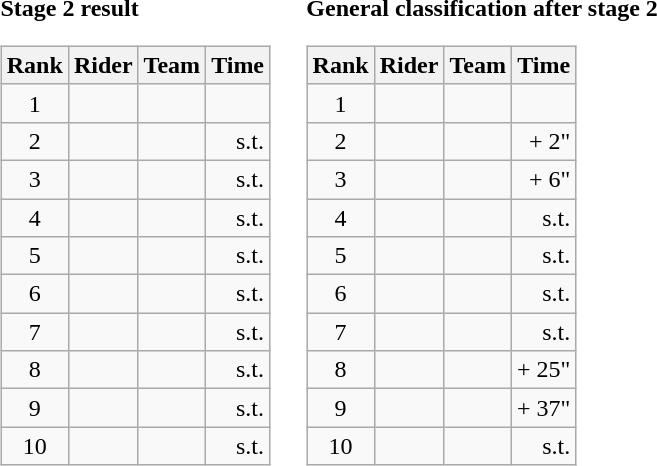<table>
<tr>
<td><strong>Stage 2 result</strong><br><table class="wikitable">
<tr>
<th scope="col">Rank</th>
<th scope="col">Rider</th>
<th scope="col">Team</th>
<th scope="col">Time</th>
</tr>
<tr>
<td style="text-align:center;">1</td>
<td></td>
<td></td>
<td style="text-align:right;"></td>
</tr>
<tr>
<td style="text-align:center;">2</td>
<td></td>
<td></td>
<td style="text-align:right;">s.t.</td>
</tr>
<tr>
<td style="text-align:center;">3</td>
<td></td>
<td></td>
<td style="text-align:right;">s.t.</td>
</tr>
<tr>
<td style="text-align:center;">4</td>
<td></td>
<td></td>
<td style="text-align:right;">s.t.</td>
</tr>
<tr>
<td style="text-align:center;">5</td>
<td></td>
<td></td>
<td style="text-align:right;">s.t.</td>
</tr>
<tr>
<td style="text-align:center;">6</td>
<td></td>
<td></td>
<td style="text-align:right;">s.t.</td>
</tr>
<tr>
<td style="text-align:center;">7</td>
<td></td>
<td></td>
<td style="text-align:right;">s.t.</td>
</tr>
<tr>
<td style="text-align:center;">8</td>
<td></td>
<td></td>
<td style="text-align:right;">s.t.</td>
</tr>
<tr>
<td style="text-align:center;">9</td>
<td></td>
<td></td>
<td style="text-align:right;">s.t.</td>
</tr>
<tr>
<td style="text-align:center;">10</td>
<td></td>
<td></td>
<td style="text-align:right;">s.t.</td>
</tr>
</table>
</td>
<td></td>
<td><strong>General classification after stage 2</strong><br><table class="wikitable">
<tr>
<th scope="col">Rank</th>
<th scope="col">Rider</th>
<th scope="col">Team</th>
<th scope="col">Time</th>
</tr>
<tr>
<td style="text-align:center;">1</td>
<td></td>
<td></td>
<td style="text-align:right;"></td>
</tr>
<tr>
<td style="text-align:center;">2</td>
<td></td>
<td></td>
<td style="text-align:right;">+ 2"</td>
</tr>
<tr>
<td style="text-align:center;">3</td>
<td></td>
<td></td>
<td style="text-align:right;">+ 6"</td>
</tr>
<tr>
<td style="text-align:center;">4</td>
<td></td>
<td></td>
<td style="text-align:right;">s.t.</td>
</tr>
<tr>
<td style="text-align:center;">5</td>
<td></td>
<td></td>
<td style="text-align:right;">s.t.</td>
</tr>
<tr>
<td style="text-align:center;">6</td>
<td></td>
<td></td>
<td style="text-align:right;">s.t.</td>
</tr>
<tr>
<td style="text-align:center;">7</td>
<td></td>
<td></td>
<td style="text-align:right;">s.t.</td>
</tr>
<tr>
<td style="text-align:center;">8</td>
<td></td>
<td></td>
<td style="text-align:right;">+ 25"</td>
</tr>
<tr>
<td style="text-align:center;">9</td>
<td></td>
<td></td>
<td style="text-align:right;">+ 37"</td>
</tr>
<tr>
<td style="text-align:center;">10</td>
<td></td>
<td></td>
<td style="text-align:right;">s.t.</td>
</tr>
</table>
</td>
</tr>
</table>
